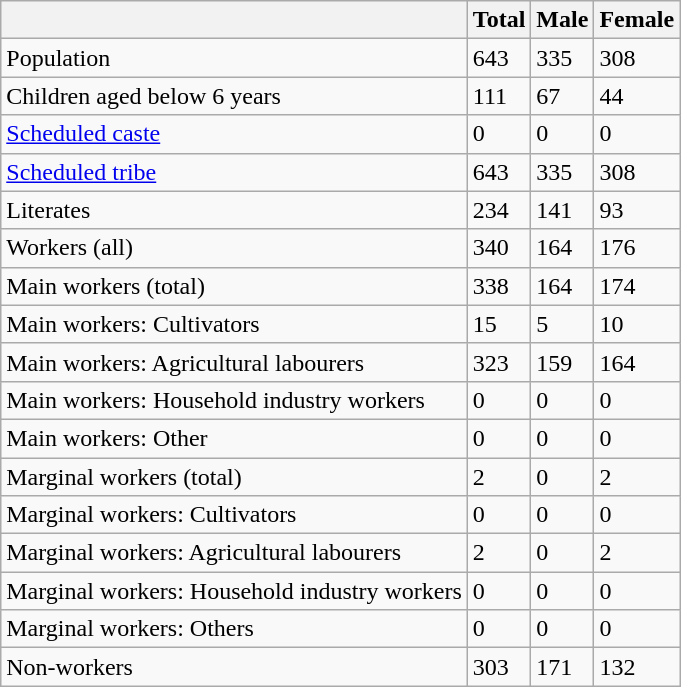<table class="wikitable sortable">
<tr>
<th></th>
<th>Total</th>
<th>Male</th>
<th>Female</th>
</tr>
<tr>
<td>Population</td>
<td>643</td>
<td>335</td>
<td>308</td>
</tr>
<tr>
<td>Children aged below 6 years</td>
<td>111</td>
<td>67</td>
<td>44</td>
</tr>
<tr>
<td><a href='#'>Scheduled caste</a></td>
<td>0</td>
<td>0</td>
<td>0</td>
</tr>
<tr>
<td><a href='#'>Scheduled tribe</a></td>
<td>643</td>
<td>335</td>
<td>308</td>
</tr>
<tr>
<td>Literates</td>
<td>234</td>
<td>141</td>
<td>93</td>
</tr>
<tr>
<td>Workers (all)</td>
<td>340</td>
<td>164</td>
<td>176</td>
</tr>
<tr>
<td>Main workers (total)</td>
<td>338</td>
<td>164</td>
<td>174</td>
</tr>
<tr>
<td>Main workers: Cultivators</td>
<td>15</td>
<td>5</td>
<td>10</td>
</tr>
<tr>
<td>Main workers: Agricultural labourers</td>
<td>323</td>
<td>159</td>
<td>164</td>
</tr>
<tr>
<td>Main workers: Household industry workers</td>
<td>0</td>
<td>0</td>
<td>0</td>
</tr>
<tr>
<td>Main workers: Other</td>
<td>0</td>
<td>0</td>
<td>0</td>
</tr>
<tr>
<td>Marginal workers (total)</td>
<td>2</td>
<td>0</td>
<td>2</td>
</tr>
<tr>
<td>Marginal workers: Cultivators</td>
<td>0</td>
<td>0</td>
<td>0</td>
</tr>
<tr>
<td>Marginal workers: Agricultural labourers</td>
<td>2</td>
<td>0</td>
<td>2</td>
</tr>
<tr>
<td>Marginal workers: Household industry workers</td>
<td>0</td>
<td>0</td>
<td>0</td>
</tr>
<tr>
<td>Marginal workers: Others</td>
<td>0</td>
<td>0</td>
<td>0</td>
</tr>
<tr>
<td>Non-workers</td>
<td>303</td>
<td>171</td>
<td>132</td>
</tr>
</table>
